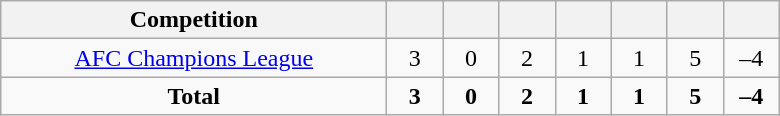<table class="wikitable" style="text-align: center;">
<tr>
<th width="250">Competition</th>
<th width="30"></th>
<th width="30"></th>
<th width="30"></th>
<th width="30"></th>
<th width="30"></th>
<th width="30"></th>
<th width="30"></th>
</tr>
<tr>
<td><a href='#'>AFC Champions League</a></td>
<td>3</td>
<td>0</td>
<td>2</td>
<td>1</td>
<td>1</td>
<td>5</td>
<td>–4</td>
</tr>
<tr>
<td><strong>Total</strong></td>
<td><strong>3</strong></td>
<td><strong>0</strong></td>
<td><strong>2</strong></td>
<td><strong>1</strong></td>
<td><strong>1</strong></td>
<td><strong>5</strong></td>
<td><strong>–4</strong></td>
</tr>
</table>
